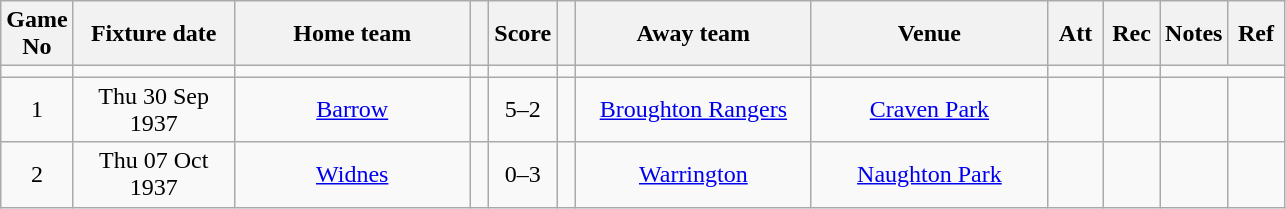<table class="wikitable" style="text-align:center;">
<tr>
<th width=20 abbr="No">Game No</th>
<th width=100 abbr="Date">Fixture date</th>
<th width=150 abbr="Home team">Home team</th>
<th width=5 abbr="space"></th>
<th width=20 abbr="Score">Score</th>
<th width=5 abbr="space"></th>
<th width=150 abbr="Away team">Away team</th>
<th width=150 abbr="Venue">Venue</th>
<th width=30 abbr="Att">Att</th>
<th width=30 abbr="Rec">Rec</th>
<th width=20 abbr="Notes">Notes</th>
<th width=30 abbr="Ref">Ref</th>
</tr>
<tr>
<td></td>
<td></td>
<td></td>
<td></td>
<td></td>
<td></td>
<td></td>
<td></td>
<td></td>
<td></td>
</tr>
<tr>
<td>1</td>
<td>Thu 30 Sep 1937</td>
<td><a href='#'>Barrow</a></td>
<td></td>
<td>5–2</td>
<td></td>
<td><a href='#'>Broughton Rangers</a></td>
<td><a href='#'>Craven Park</a></td>
<td></td>
<td></td>
<td></td>
<td></td>
</tr>
<tr>
<td>2</td>
<td>Thu 07 Oct 1937</td>
<td><a href='#'>Widnes</a></td>
<td></td>
<td>0–3</td>
<td></td>
<td><a href='#'>Warrington</a></td>
<td><a href='#'>Naughton Park</a></td>
<td></td>
<td></td>
<td></td>
<td></td>
</tr>
</table>
